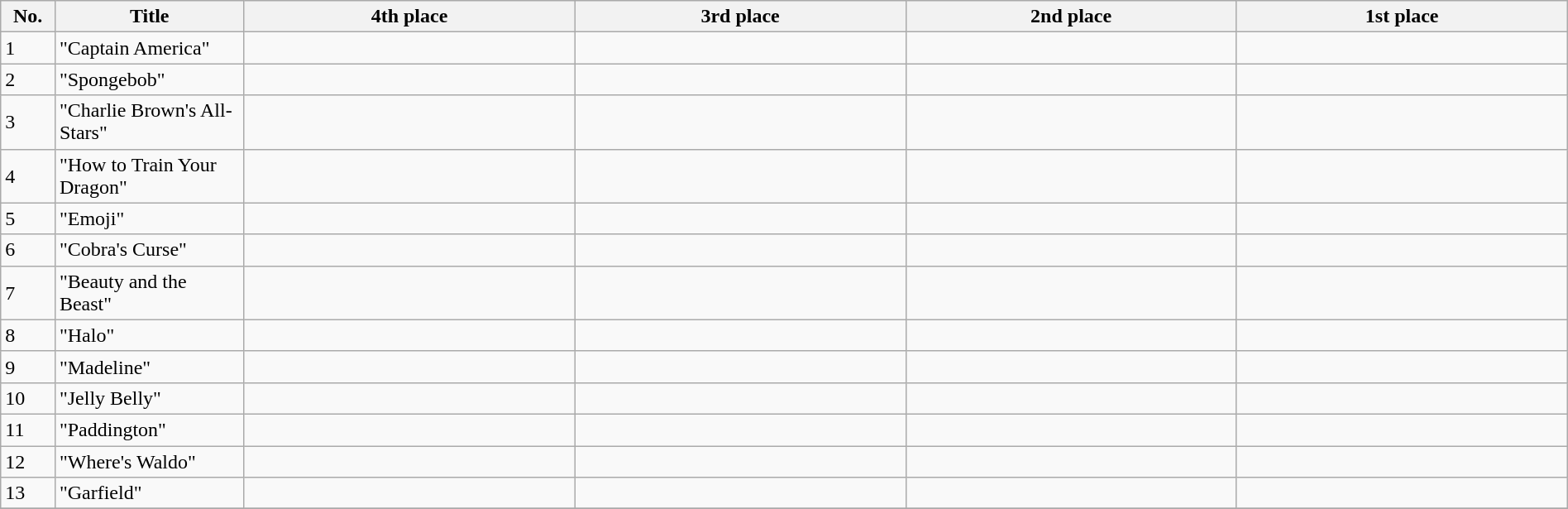<table class="wikitable plainrowheaders" style="width:100%;">
<tr>
<th width=2%>No.</th>
<th width=8%>Title</th>
<th width=14%>4th place</th>
<th width=14%>3rd place</th>
<th width=14%>2nd place</th>
<th width=14%>1st place</th>
</tr>
<tr>
<td>1</td>
<td>"Captain America"</td>
<td></td>
<td></td>
<td></td>
<td></td>
</tr>
<tr>
<td>2</td>
<td>"Spongebob"</td>
<td></td>
<td></td>
<td></td>
<td></td>
</tr>
<tr>
<td>3</td>
<td>"Charlie Brown's All-Stars"</td>
<td></td>
<td></td>
<td></td>
<td></td>
</tr>
<tr>
<td>4</td>
<td>"How to Train Your Dragon"</td>
<td></td>
<td></td>
<td></td>
<td></td>
</tr>
<tr>
<td>5</td>
<td>"Emoji"</td>
<td></td>
<td></td>
<td></td>
<td></td>
</tr>
<tr>
<td>6</td>
<td>"Cobra's Curse"</td>
<td></td>
<td></td>
<td></td>
<td></td>
</tr>
<tr>
<td>7</td>
<td>"Beauty and the Beast"</td>
<td></td>
<td></td>
<td></td>
<td></td>
</tr>
<tr>
<td>8</td>
<td>"Halo"</td>
<td></td>
<td></td>
<td></td>
<td></td>
</tr>
<tr>
<td>9</td>
<td>"Madeline"</td>
<td></td>
<td></td>
<td></td>
<td></td>
</tr>
<tr>
<td>10</td>
<td>"Jelly Belly"</td>
<td></td>
<td></td>
<td></td>
<td></td>
</tr>
<tr>
<td>11</td>
<td>"Paddington"</td>
<td></td>
<td></td>
<td></td>
<td></td>
</tr>
<tr>
<td>12</td>
<td>"Where's Waldo"</td>
<td></td>
<td></td>
<td></td>
<td></td>
</tr>
<tr>
<td>13</td>
<td>"Garfield"</td>
<td></td>
<td></td>
<td></td>
<td></td>
</tr>
<tr>
</tr>
</table>
